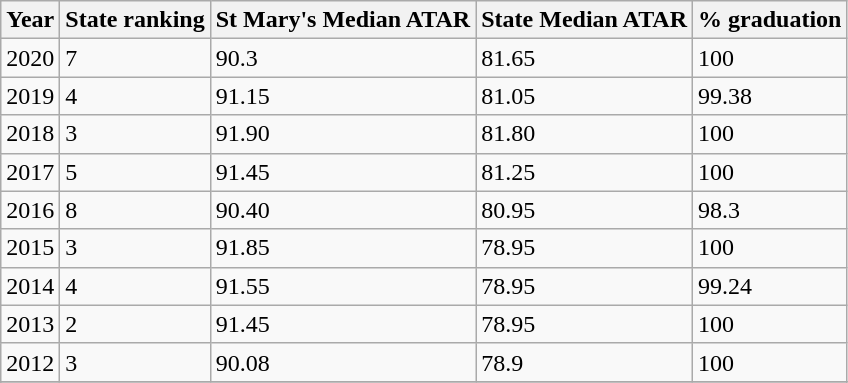<table class="wikitable sortable">
<tr>
<th>Year</th>
<th>State ranking</th>
<th>St Mary's Median ATAR</th>
<th>State Median ATAR</th>
<th>% graduation</th>
</tr>
<tr>
<td>2020</td>
<td>7</td>
<td>90.3</td>
<td>81.65</td>
<td>100</td>
</tr>
<tr>
<td>2019</td>
<td>4</td>
<td>91.15</td>
<td>81.05</td>
<td>99.38</td>
</tr>
<tr>
<td>2018</td>
<td>3</td>
<td>91.90</td>
<td>81.80</td>
<td>100</td>
</tr>
<tr>
<td>2017</td>
<td>5</td>
<td>91.45</td>
<td>81.25</td>
<td>100</td>
</tr>
<tr>
<td>2016</td>
<td>8</td>
<td>90.40</td>
<td>80.95</td>
<td>98.3</td>
</tr>
<tr>
<td>2015</td>
<td>3</td>
<td>91.85</td>
<td>78.95</td>
<td>100</td>
</tr>
<tr>
<td>2014</td>
<td>4</td>
<td>91.55</td>
<td>78.95</td>
<td>99.24</td>
</tr>
<tr>
<td>2013</td>
<td>2</td>
<td>91.45</td>
<td>78.95</td>
<td>100</td>
</tr>
<tr>
<td>2012</td>
<td>3</td>
<td>90.08</td>
<td>78.9</td>
<td>100</td>
</tr>
<tr>
</tr>
<tr>
</tr>
</table>
